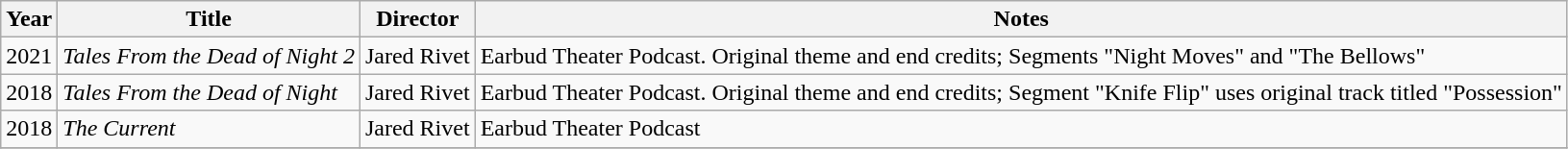<table class="wikitable">
<tr>
<th>Year</th>
<th>Title</th>
<th>Director</th>
<th>Notes</th>
</tr>
<tr>
<td>2021</td>
<td><em>Tales From the Dead of Night 2</em></td>
<td>Jared Rivet</td>
<td>Earbud Theater Podcast. Original theme and end credits; Segments "Night Moves" and "The Bellows"</td>
</tr>
<tr>
<td>2018</td>
<td><em>Tales From the Dead of Night</em></td>
<td>Jared Rivet</td>
<td>Earbud Theater Podcast. Original theme and end credits; Segment "Knife Flip" uses original track titled "Possession"</td>
</tr>
<tr>
<td>2018</td>
<td><em>The Current</em></td>
<td>Jared Rivet</td>
<td>Earbud Theater Podcast</td>
</tr>
<tr>
</tr>
</table>
